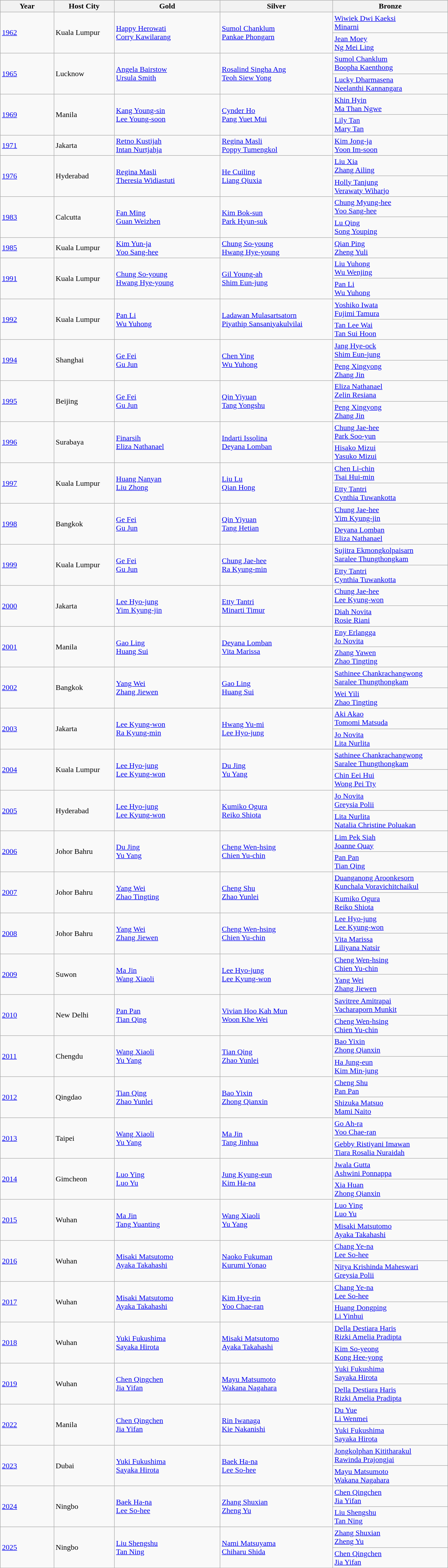<table class="wikitable" style="text-align: left; width: 950px;">
<tr>
<th width="150">Year</th>
<th width="150">Host City</th>
<th width="300">Gold</th>
<th width="300">Silver</th>
<th width="300">Bronze</th>
</tr>
<tr>
<td rowspan=2><a href='#'>1962</a></td>
<td rowspan=2>Kuala Lumpur</td>
<td rowspan=2> <a href='#'>Happy Herowati</a><br> <a href='#'>Corry Kawilarang</a></td>
<td rowspan=2> <a href='#'>Sumol Chanklum</a><br> <a href='#'>Pankae Phongarn</a></td>
<td> <a href='#'>Wiwiek Dwi Kaeksi</a><br> <a href='#'>Minarni</a></td>
</tr>
<tr>
<td> <a href='#'>Jean Moey</a><br> <a href='#'>Ng Mei Ling</a></td>
</tr>
<tr>
<td rowspan=2><a href='#'>1965</a></td>
<td rowspan=2>Lucknow</td>
<td rowspan=2> <a href='#'>Angela Bairstow</a><br> <a href='#'>Ursula Smith</a></td>
<td rowspan=2> <a href='#'>Rosalind Singha Ang</a><br> <a href='#'>Teoh Siew Yong</a></td>
<td> <a href='#'>Sumol Chanklum</a><br> <a href='#'>Boopha Kaenthong</a></td>
</tr>
<tr>
<td> <a href='#'>Lucky Dharmasena</a><br> <a href='#'>Neelanthi Kannangara</a></td>
</tr>
<tr>
<td rowspan=2><a href='#'>1969</a></td>
<td rowspan=2>Manila</td>
<td rowspan=2> <a href='#'>Kang Young-sin</a><br> <a href='#'>Lee Young-soon</a></td>
<td rowspan=2> <a href='#'>Cynder Ho</a><br> <a href='#'>Pang Yuet Mui</a></td>
<td> <a href='#'>Khin Hyin</a><br> <a href='#'>Ma Than Ngwe</a></td>
</tr>
<tr>
<td> <a href='#'>Lily Tan</a><br> <a href='#'>Mary Tan</a></td>
</tr>
<tr>
<td><a href='#'>1971</a></td>
<td>Jakarta</td>
<td> <a href='#'>Retno Kustijah</a><br> <a href='#'>Intan Nurtjahja</a></td>
<td> <a href='#'>Regina Masli</a><br> <a href='#'>Poppy Tumengkol</a></td>
<td> <a href='#'>Kim Jong-ja</a><br> <a href='#'>Yoon Im-soon</a></td>
</tr>
<tr>
<td rowspan=2><a href='#'>1976</a></td>
<td rowspan=2>Hyderabad</td>
<td rowspan=2> <a href='#'>Regina Masli</a><br> <a href='#'>Theresia Widiastuti</a></td>
<td rowspan=2> <a href='#'>He Cuiling</a><br> <a href='#'>Liang Qiuxia</a></td>
<td> <a href='#'>Liu Xia</a><br> <a href='#'>Zhang Ailing</a></td>
</tr>
<tr>
<td> <a href='#'>Holly Tanjung</a><br> <a href='#'>Verawaty Wiharjo</a></td>
</tr>
<tr>
<td rowspan=2><a href='#'>1983</a></td>
<td rowspan=2>Calcutta</td>
<td rowspan=2> <a href='#'>Fan Ming</a><br> <a href='#'>Guan Weizhen</a></td>
<td rowspan=2> <a href='#'>Kim Bok-sun</a><br> <a href='#'>Park Hyun-suk</a></td>
<td> <a href='#'>Chung Myung-hee</a><br> <a href='#'>Yoo Sang-hee</a></td>
</tr>
<tr>
<td> <a href='#'>Lu Qing</a><br> <a href='#'>Song Youping</a></td>
</tr>
<tr>
<td><a href='#'>1985</a></td>
<td>Kuala Lumpur</td>
<td> <a href='#'>Kim Yun-ja</a><br> <a href='#'>Yoo Sang-hee</a></td>
<td> <a href='#'>Chung So-young</a><br> <a href='#'>Hwang Hye-young</a></td>
<td> <a href='#'>Qian Ping</a><br> <a href='#'>Zheng Yuli</a></td>
</tr>
<tr>
<td rowspan=2><a href='#'>1991</a></td>
<td rowspan=2>Kuala Lumpur</td>
<td rowspan=2> <a href='#'>Chung So-young</a><br> <a href='#'>Hwang Hye-young</a></td>
<td rowspan=2> <a href='#'>Gil Young-ah</a><br> <a href='#'>Shim Eun-jung</a></td>
<td> <a href='#'>Liu Yuhong</a><br> <a href='#'>Wu Wenjing</a></td>
</tr>
<tr>
<td> <a href='#'>Pan Li</a><br> <a href='#'>Wu Yuhong</a></td>
</tr>
<tr>
<td rowspan=2><a href='#'>1992</a></td>
<td rowspan=2>Kuala Lumpur</td>
<td rowspan=2> <a href='#'>Pan Li</a><br> <a href='#'>Wu Yuhong</a></td>
<td rowspan=2> <a href='#'>Ladawan Mulasartsatorn</a><br> <a href='#'>Piyathip Sansaniyakulvilai</a></td>
<td> <a href='#'>Yoshiko Iwata</a><br> <a href='#'>Fujimi Tamura</a></td>
</tr>
<tr>
<td> <a href='#'>Tan Lee Wai</a><br> <a href='#'>Tan Sui Hoon</a></td>
</tr>
<tr>
<td rowspan=2><a href='#'>1994</a></td>
<td rowspan=2>Shanghai</td>
<td rowspan=2> <a href='#'>Ge Fei</a><br> <a href='#'>Gu Jun</a></td>
<td rowspan=2> <a href='#'>Chen Ying</a><br> <a href='#'>Wu Yuhong</a></td>
<td> <a href='#'>Jang Hye-ock</a><br> <a href='#'>Shim Eun-jung</a></td>
</tr>
<tr>
<td> <a href='#'>Peng Xingyong</a><br> <a href='#'>Zhang Jin</a></td>
</tr>
<tr>
<td rowspan=2><a href='#'>1995</a></td>
<td rowspan=2>Beijing</td>
<td rowspan=2> <a href='#'>Ge Fei</a><br> <a href='#'>Gu Jun</a></td>
<td rowspan=2> <a href='#'>Qin Yiyuan</a><br> <a href='#'>Tang Yongshu</a></td>
<td> <a href='#'>Eliza Nathanael</a><br> <a href='#'>Zelin Resiana</a></td>
</tr>
<tr>
<td> <a href='#'>Peng Xingyong</a><br> <a href='#'>Zhang Jin</a></td>
</tr>
<tr>
<td rowspan=2><a href='#'>1996</a></td>
<td rowspan=2>Surabaya</td>
<td rowspan=2> <a href='#'>Finarsih</a><br> <a href='#'>Eliza Nathanael</a></td>
<td rowspan=2> <a href='#'>Indarti Issolina</a><br> <a href='#'>Deyana Lomban</a></td>
<td> <a href='#'>Chung Jae-hee</a><br> <a href='#'>Park Soo-yun</a></td>
</tr>
<tr>
<td> <a href='#'>Hisako Mizui</a><br> <a href='#'>Yasuko Mizui</a></td>
</tr>
<tr>
<td rowspan=2><a href='#'>1997</a></td>
<td rowspan=2>Kuala Lumpur</td>
<td rowspan=2> <a href='#'>Huang Nanyan</a><br> <a href='#'>Liu Zhong</a></td>
<td rowspan=2> <a href='#'>Liu Lu</a><br> <a href='#'>Qian Hong</a></td>
<td> <a href='#'>Chen Li-chin</a><br> <a href='#'>Tsai Hui-min</a></td>
</tr>
<tr>
<td> <a href='#'>Etty Tantri</a><br> <a href='#'>Cynthia Tuwankotta</a></td>
</tr>
<tr>
<td rowspan=2><a href='#'>1998</a></td>
<td rowspan=2>Bangkok</td>
<td rowspan=2> <a href='#'>Ge Fei</a><br> <a href='#'>Gu Jun</a></td>
<td rowspan=2> <a href='#'>Qin Yiyuan</a><br> <a href='#'>Tang Hetian</a></td>
<td> <a href='#'>Chung Jae-hee</a><br> <a href='#'>Yim Kyung-jin</a></td>
</tr>
<tr>
<td> <a href='#'>Deyana Lomban</a><br> <a href='#'>Eliza Nathanael</a></td>
</tr>
<tr>
<td rowspan=2><a href='#'>1999</a></td>
<td rowspan=2>Kuala Lumpur</td>
<td rowspan=2> <a href='#'>Ge Fei</a><br> <a href='#'>Gu Jun</a></td>
<td rowspan=2> <a href='#'>Chung Jae-hee</a><br> <a href='#'>Ra Kyung-min</a></td>
<td> <a href='#'>Sujitra Ekmongkolpaisarn</a><br> <a href='#'>Saralee Thungthongkam</a></td>
</tr>
<tr>
<td> <a href='#'>Etty Tantri</a><br> <a href='#'>Cynthia Tuwankotta</a></td>
</tr>
<tr>
<td rowspan=2><a href='#'>2000</a></td>
<td rowspan=2>Jakarta</td>
<td rowspan=2> <a href='#'>Lee Hyo-jung</a><br> <a href='#'>Yim Kyung-jin</a></td>
<td rowspan=2> <a href='#'>Etty Tantri</a><br> <a href='#'>Minarti Timur</a></td>
<td> <a href='#'>Chung Jae-hee</a><br> <a href='#'>Lee Kyung-won</a></td>
</tr>
<tr>
<td> <a href='#'>Diah Novita</a><br> <a href='#'>Rosie Riani</a></td>
</tr>
<tr>
<td rowspan=2><a href='#'>2001</a></td>
<td rowspan=2>Manila</td>
<td rowspan=2> <a href='#'>Gao Ling</a><br> <a href='#'>Huang Sui</a></td>
<td rowspan=2> <a href='#'>Deyana Lomban</a><br> <a href='#'>Vita Marissa</a></td>
<td> <a href='#'>Eny Erlangga</a><br> <a href='#'>Jo Novita</a></td>
</tr>
<tr>
<td> <a href='#'>Zhang Yawen</a><br> <a href='#'>Zhao Tingting</a></td>
</tr>
<tr>
<td rowspan=2><a href='#'>2002</a></td>
<td rowspan=2>Bangkok</td>
<td rowspan=2> <a href='#'>Yang Wei</a><br> <a href='#'>Zhang Jiewen</a></td>
<td rowspan=2> <a href='#'>Gao Ling</a><br> <a href='#'>Huang Sui</a></td>
<td> <a href='#'>Sathinee Chankrachangwong</a><br> <a href='#'>Saralee Thungthongkam</a></td>
</tr>
<tr>
<td> <a href='#'>Wei Yili</a><br> <a href='#'>Zhao Tingting</a></td>
</tr>
<tr>
<td rowspan=2><a href='#'>2003</a></td>
<td rowspan=2>Jakarta</td>
<td rowspan=2> <a href='#'>Lee Kyung-won</a><br> <a href='#'>Ra Kyung-min</a></td>
<td rowspan=2> <a href='#'>Hwang Yu-mi</a><br> <a href='#'>Lee Hyo-jung</a></td>
<td> <a href='#'>Aki Akao</a><br> <a href='#'>Tomomi Matsuda</a></td>
</tr>
<tr>
<td> <a href='#'>Jo Novita</a><br> <a href='#'>Lita Nurlita</a></td>
</tr>
<tr>
<td rowspan=2><a href='#'>2004</a></td>
<td rowspan=2>Kuala Lumpur</td>
<td rowspan=2> <a href='#'>Lee Hyo-jung</a><br> <a href='#'>Lee Kyung-won</a></td>
<td rowspan=2> <a href='#'>Du Jing</a><br> <a href='#'>Yu Yang</a></td>
<td> <a href='#'>Sathinee Chankrachangwong</a><br> <a href='#'>Saralee Thungthongkam</a></td>
</tr>
<tr>
<td> <a href='#'>Chin Eei Hui</a><br> <a href='#'>Wong Pei Tty</a></td>
</tr>
<tr>
<td rowspan=2><a href='#'>2005</a></td>
<td rowspan=2>Hyderabad</td>
<td rowspan=2> <a href='#'>Lee Hyo-jung</a><br> <a href='#'>Lee Kyung-won</a></td>
<td rowspan=2> <a href='#'>Kumiko Ogura</a><br> <a href='#'>Reiko Shiota</a></td>
<td> <a href='#'>Jo Novita</a><br> <a href='#'>Greysia Polii</a></td>
</tr>
<tr>
<td> <a href='#'>Lita Nurlita</a><br> <a href='#'>Natalia Christine Poluakan</a></td>
</tr>
<tr>
<td rowspan=2><a href='#'>2006</a></td>
<td rowspan=2>Johor Bahru</td>
<td rowspan=2> <a href='#'>Du Jing</a><br> <a href='#'>Yu Yang</a></td>
<td rowspan=2> <a href='#'>Cheng Wen-hsing</a><br> <a href='#'>Chien Yu-chin</a></td>
<td> <a href='#'>Lim Pek Siah</a><br> <a href='#'>Joanne Quay</a></td>
</tr>
<tr>
<td> <a href='#'>Pan Pan</a><br> <a href='#'>Tian Qing</a></td>
</tr>
<tr>
<td rowspan=2><a href='#'>2007</a></td>
<td rowspan=2>Johor Bahru</td>
<td rowspan=2> <a href='#'>Yang Wei</a><br> <a href='#'>Zhao Tingting</a></td>
<td rowspan=2> <a href='#'>Cheng Shu</a><br> <a href='#'>Zhao Yunlei</a></td>
<td> <a href='#'>Duanganong Aroonkesorn</a><br> <a href='#'>Kunchala Voravichitchaikul</a></td>
</tr>
<tr>
<td> <a href='#'>Kumiko Ogura</a><br> <a href='#'>Reiko Shiota</a></td>
</tr>
<tr>
<td rowspan=2><a href='#'>2008</a></td>
<td rowspan=2>Johor Bahru</td>
<td rowspan=2> <a href='#'>Yang Wei</a><br> <a href='#'>Zhang Jiewen</a></td>
<td rowspan=2> <a href='#'>Cheng Wen-hsing</a><br> <a href='#'>Chien Yu-chin</a></td>
<td> <a href='#'>Lee Hyo-jung</a><br> <a href='#'>Lee Kyung-won</a></td>
</tr>
<tr>
<td> <a href='#'>Vita Marissa</a><br> <a href='#'>Liliyana Natsir</a></td>
</tr>
<tr>
<td rowspan=2><a href='#'>2009</a></td>
<td rowspan=2>Suwon</td>
<td rowspan=2> <a href='#'>Ma Jin</a><br> <a href='#'>Wang Xiaoli</a></td>
<td rowspan=2> <a href='#'>Lee Hyo-jung</a><br> <a href='#'>Lee Kyung-won</a></td>
<td> <a href='#'>Cheng Wen-hsing</a><br> <a href='#'>Chien Yu-chin</a></td>
</tr>
<tr>
<td> <a href='#'>Yang Wei</a><br> <a href='#'>Zhang Jiewen</a></td>
</tr>
<tr>
<td rowspan=2><a href='#'>2010</a></td>
<td rowspan=2>New Delhi</td>
<td rowspan=2> <a href='#'>Pan Pan</a><br> <a href='#'>Tian Qing</a></td>
<td rowspan=2> <a href='#'>Vivian Hoo Kah Mun</a><br> <a href='#'>Woon Khe Wei</a></td>
<td> <a href='#'>Savitree Amitrapai</a><br> <a href='#'>Vacharaporn Munkit</a></td>
</tr>
<tr>
<td> <a href='#'>Cheng Wen-hsing</a><br> <a href='#'>Chien Yu-chin</a></td>
</tr>
<tr>
<td rowspan=2><a href='#'>2011</a></td>
<td rowspan=2>Chengdu</td>
<td rowspan=2> <a href='#'>Wang Xiaoli</a><br> <a href='#'>Yu Yang</a></td>
<td rowspan=2> <a href='#'>Tian Qing</a><br> <a href='#'>Zhao Yunlei</a></td>
<td> <a href='#'>Bao Yixin</a><br> <a href='#'>Zhong Qianxin</a></td>
</tr>
<tr>
<td> <a href='#'>Ha Jung-eun</a><br> <a href='#'>Kim Min-jung</a></td>
</tr>
<tr>
<td rowspan=2><a href='#'>2012</a></td>
<td rowspan=2>Qingdao</td>
<td rowspan=2> <a href='#'>Tian Qing</a><br> <a href='#'>Zhao Yunlei</a></td>
<td rowspan=2> <a href='#'>Bao Yixin</a><br> <a href='#'>Zhong Qianxin</a></td>
<td> <a href='#'>Cheng Shu</a><br> <a href='#'>Pan Pan</a></td>
</tr>
<tr>
<td> <a href='#'>Shizuka Matsuo</a><br> <a href='#'>Mami Naito</a></td>
</tr>
<tr>
<td rowspan=2><a href='#'>2013</a></td>
<td rowspan=2>Taipei</td>
<td rowspan=2> <a href='#'>Wang Xiaoli</a><br> <a href='#'>Yu Yang</a></td>
<td rowspan=2> <a href='#'>Ma Jin</a><br> <a href='#'>Tang Jinhua</a></td>
<td> <a href='#'>Go Ah-ra</a><br> <a href='#'>Yoo Chae-ran</a></td>
</tr>
<tr>
<td> <a href='#'>Gebby Ristiyani Imawan</a><br> <a href='#'>Tiara Rosalia Nuraidah</a></td>
</tr>
<tr>
<td rowspan=2><a href='#'>2014</a></td>
<td rowspan=2>Gimcheon</td>
<td rowspan=2> <a href='#'>Luo Ying</a><br> <a href='#'>Luo Yu</a></td>
<td rowspan=2> <a href='#'>Jung Kyung-eun</a><br> <a href='#'>Kim Ha-na</a></td>
<td> <a href='#'>Jwala Gutta</a><br> <a href='#'>Ashwini Ponnappa</a></td>
</tr>
<tr>
<td> <a href='#'>Xia Huan</a><br> <a href='#'>Zhong Qianxin</a></td>
</tr>
<tr>
<td rowspan=2><a href='#'>2015</a></td>
<td rowspan=2>Wuhan</td>
<td rowspan=2> <a href='#'>Ma Jin</a><br> <a href='#'>Tang Yuanting</a></td>
<td rowspan=2> <a href='#'>Wang Xiaoli</a><br> <a href='#'>Yu Yang</a></td>
<td> <a href='#'>Luo Ying</a><br> <a href='#'>Luo Yu</a></td>
</tr>
<tr>
<td> <a href='#'>Misaki Matsutomo</a><br> <a href='#'>Ayaka Takahashi</a></td>
</tr>
<tr>
<td rowspan=2><a href='#'>2016</a></td>
<td rowspan=2>Wuhan</td>
<td rowspan=2> <a href='#'>Misaki Matsutomo</a><br> <a href='#'>Ayaka Takahashi</a></td>
<td rowspan=2> <a href='#'>Naoko Fukuman</a><br> <a href='#'>Kurumi Yonao</a></td>
<td> <a href='#'>Chang Ye-na</a><br> <a href='#'>Lee So-hee</a></td>
</tr>
<tr>
<td> <a href='#'>Nitya Krishinda Maheswari</a><br> <a href='#'>Greysia Polii</a></td>
</tr>
<tr>
<td rowspan=2><a href='#'>2017</a></td>
<td rowspan=2>Wuhan</td>
<td rowspan=2> <a href='#'>Misaki Matsutomo</a><br> <a href='#'>Ayaka Takahashi</a></td>
<td rowspan=2> <a href='#'>Kim Hye-rin</a><br> <a href='#'>Yoo Chae-ran</a></td>
<td> <a href='#'>Chang Ye-na</a><br> <a href='#'>Lee So-hee</a></td>
</tr>
<tr>
<td> <a href='#'>Huang Dongping</a><br> <a href='#'>Li Yinhui</a></td>
</tr>
<tr>
<td rowspan=2><a href='#'>2018</a></td>
<td rowspan=2>Wuhan</td>
<td rowspan=2> <a href='#'>Yuki Fukushima</a><br> <a href='#'>Sayaka Hirota</a></td>
<td rowspan=2> <a href='#'>Misaki Matsutomo</a><br> <a href='#'>Ayaka Takahashi</a></td>
<td> <a href='#'>Della Destiara Haris</a><br> <a href='#'>Rizki Amelia Pradipta</a></td>
</tr>
<tr>
<td> <a href='#'>Kim So-yeong</a><br> <a href='#'>Kong Hee-yong</a></td>
</tr>
<tr>
<td rowspan=2><a href='#'>2019</a></td>
<td rowspan=2>Wuhan</td>
<td rowspan=2> <a href='#'>Chen Qingchen</a><br> <a href='#'>Jia Yifan</a></td>
<td rowspan=2> <a href='#'>Mayu Matsumoto</a><br> <a href='#'>Wakana Nagahara</a></td>
<td> <a href='#'>Yuki Fukushima</a><br> <a href='#'>Sayaka Hirota</a></td>
</tr>
<tr>
<td> <a href='#'>Della Destiara Haris</a><br> <a href='#'>Rizki Amelia Pradipta</a></td>
</tr>
<tr>
<td rowspan=2><a href='#'>2022</a></td>
<td rowspan=2>Manila</td>
<td rowspan=2> <a href='#'>Chen Qingchen</a><br> <a href='#'>Jia Yifan</a></td>
<td rowspan=2> <a href='#'>Rin Iwanaga</a><br> <a href='#'>Kie Nakanishi</a></td>
<td> <a href='#'>Du Yue</a><br> <a href='#'>Li Wenmei</a></td>
</tr>
<tr>
<td> <a href='#'>Yuki Fukushima</a><br> <a href='#'>Sayaka Hirota</a></td>
</tr>
<tr>
<td rowspan=2><a href='#'>2023</a></td>
<td rowspan=2>Dubai</td>
<td rowspan=2> <a href='#'>Yuki Fukushima</a><br> <a href='#'>Sayaka Hirota</a></td>
<td rowspan=2> <a href='#'>Baek Ha-na</a><br> <a href='#'>Lee So-hee</a></td>
<td> <a href='#'>Jongkolphan Kititharakul</a><br> <a href='#'>Rawinda Prajongjai</a></td>
</tr>
<tr>
<td> <a href='#'>Mayu Matsumoto</a><br> <a href='#'>Wakana Nagahara</a></td>
</tr>
<tr>
<td rowspan=2><a href='#'>2024</a></td>
<td rowspan=2>Ningbo</td>
<td rowspan=2> <a href='#'>Baek Ha-na</a><br> <a href='#'>Lee So-hee</a></td>
<td rowspan=2> <a href='#'>Zhang Shuxian</a><br> <a href='#'>Zheng Yu</a></td>
<td> <a href='#'>Chen Qingchen</a><br> <a href='#'>Jia Yifan</a></td>
</tr>
<tr>
<td> <a href='#'>Liu Shengshu</a><br> <a href='#'>Tan Ning</a></td>
</tr>
<tr>
<td rowspan=2><a href='#'>2025</a></td>
<td rowspan=2>Ningbo</td>
<td rowspan=2> <a href='#'>Liu Shengshu</a><br> <a href='#'>Tan Ning</a></td>
<td rowspan=2> <a href='#'>Nami Matsuyama</a><br> <a href='#'>Chiharu Shida</a></td>
<td> <a href='#'>Zhang Shuxian</a> <br> <a href='#'>Zheng Yu</a></td>
</tr>
<tr>
<td> <a href='#'>Chen Qingchen</a> <br> <a href='#'>Jia Yifan</a></td>
</tr>
</table>
